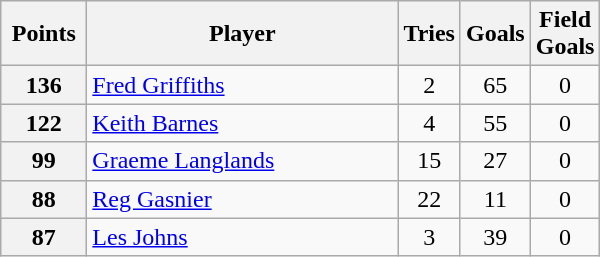<table class="wikitable" style="text-align:left;">
<tr>
<th width=50>Points</th>
<th width=200>Player</th>
<th width=30>Tries</th>
<th width=30>Goals</th>
<th width=30>Field Goals</th>
</tr>
<tr>
<th>136</th>
<td> <a href='#'>Fred Griffiths</a></td>
<td align=center>2</td>
<td align=center>65</td>
<td align=center>0</td>
</tr>
<tr>
<th>122</th>
<td> <a href='#'>Keith Barnes</a></td>
<td align=center>4</td>
<td align=center>55</td>
<td align=center>0</td>
</tr>
<tr>
<th>99</th>
<td> <a href='#'>Graeme Langlands</a></td>
<td align=center>15</td>
<td align=center>27</td>
<td align=center>0</td>
</tr>
<tr>
<th>88</th>
<td> <a href='#'>Reg Gasnier</a></td>
<td align=center>22</td>
<td align=center>11</td>
<td align=center>0</td>
</tr>
<tr>
<th>87</th>
<td> <a href='#'>Les Johns</a></td>
<td align=center>3</td>
<td align=center>39</td>
<td align=center>0</td>
</tr>
</table>
